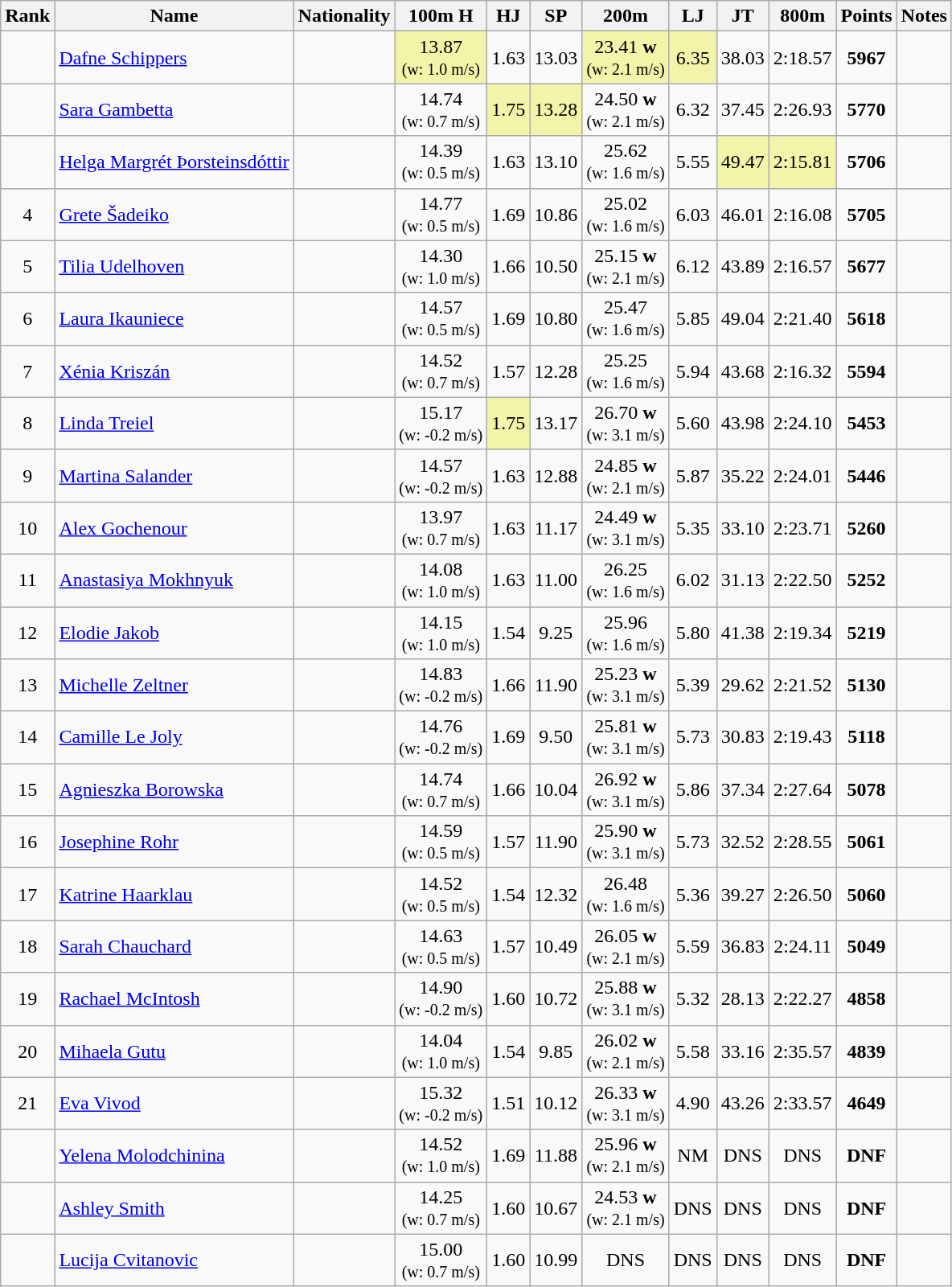<table class="wikitable sortable" style="text-align:center">
<tr>
<th>Rank</th>
<th>Name</th>
<th>Nationality</th>
<th>100m H</th>
<th>HJ</th>
<th>SP</th>
<th>200m</th>
<th>LJ</th>
<th>JT</th>
<th>800m</th>
<th>Points</th>
<th>Notes</th>
</tr>
<tr>
<td></td>
<td align=left><a href='#'>Dafne Schippers</a></td>
<td align=left></td>
<td bgcolor=#F2F5A9>13.87<br><small>(w: 1.0 m/s)</small></td>
<td>1.63</td>
<td>13.03</td>
<td bgcolor=#F2F5A9>23.41 <strong>w</strong><br><small>(w: 2.1 m/s)</small></td>
<td bgcolor=#F2F5A9>6.35</td>
<td>38.03</td>
<td>2:18.57</td>
<td><strong>5967</strong></td>
<td></td>
</tr>
<tr>
<td></td>
<td align=left><a href='#'>Sara Gambetta</a></td>
<td align=left></td>
<td>14.74<br><small>(w: 0.7 m/s)</small></td>
<td bgcolor=#F2F5A9>1.75</td>
<td bgcolor=#F2F5A9>13.28</td>
<td>24.50 <strong>w</strong><br><small>(w: 2.1 m/s)</small></td>
<td>6.32</td>
<td>37.45</td>
<td>2:26.93</td>
<td><strong>5770</strong></td>
<td></td>
</tr>
<tr>
<td></td>
<td align=left><a href='#'>Helga Margrét Þorsteinsdóttir</a></td>
<td align=left></td>
<td>14.39<br><small>(w: 0.5 m/s)</small></td>
<td>1.63</td>
<td>13.10</td>
<td>25.62<br><small>(w: 1.6 m/s)</small></td>
<td>5.55</td>
<td bgcolor=#F2F5A9>49.47</td>
<td bgcolor=#F2F5A9>2:15.81</td>
<td><strong>5706</strong></td>
<td></td>
</tr>
<tr>
<td>4</td>
<td align=left><a href='#'>Grete Šadeiko</a></td>
<td align=left></td>
<td>14.77<br><small>(w: 0.5 m/s)</small></td>
<td>1.69</td>
<td>10.86</td>
<td>25.02<br><small>(w: 1.6 m/s)</small></td>
<td>6.03</td>
<td>46.01</td>
<td>2:16.08</td>
<td><strong>5705</strong></td>
<td></td>
</tr>
<tr>
<td>5</td>
<td align=left><a href='#'>Tilia Udelhoven</a></td>
<td align=left></td>
<td>14.30<br><small>(w: 1.0 m/s)</small></td>
<td>1.66</td>
<td>10.50</td>
<td>25.15 <strong>w</strong><br><small>(w: 2.1 m/s)</small></td>
<td>6.12</td>
<td>43.89</td>
<td>2:16.57</td>
<td><strong>5677</strong></td>
<td></td>
</tr>
<tr>
<td>6</td>
<td align=left><a href='#'>Laura Ikauniece</a></td>
<td align=left></td>
<td>14.57<br><small>(w: 0.5 m/s)</small></td>
<td>1.69</td>
<td>10.80</td>
<td>25.47<br><small>(w: 1.6 m/s)</small></td>
<td>5.85</td>
<td>49.04</td>
<td>2:21.40</td>
<td><strong>5618</strong></td>
<td></td>
</tr>
<tr>
<td>7</td>
<td align=left><a href='#'>Xénia Kriszán</a></td>
<td align=left></td>
<td>14.52<br><small>(w: 0.7 m/s)</small></td>
<td>1.57</td>
<td>12.28</td>
<td>25.25<br><small>(w: 1.6 m/s)</small></td>
<td>5.94</td>
<td>43.68</td>
<td>2:16.32</td>
<td><strong>5594</strong></td>
<td></td>
</tr>
<tr>
<td>8</td>
<td align=left><a href='#'>Linda Treiel</a></td>
<td align=left></td>
<td>15.17<br><small>(w: -0.2 m/s)</small></td>
<td bgcolor=#F2F5A9>1.75</td>
<td>13.17</td>
<td>26.70 <strong>w</strong><br><small>(w: 3.1 m/s)</small></td>
<td>5.60</td>
<td>43.98</td>
<td>2:24.10</td>
<td><strong>5453</strong></td>
<td></td>
</tr>
<tr>
<td>9</td>
<td align=left><a href='#'>Martina Salander</a></td>
<td align=left></td>
<td>14.57<br><small>(w: -0.2 m/s)</small></td>
<td>1.63</td>
<td>12.88</td>
<td>24.85 <strong>w</strong><br><small>(w: 2.1 m/s)</small></td>
<td>5.87</td>
<td>35.22</td>
<td>2:24.01</td>
<td><strong>5446</strong></td>
<td></td>
</tr>
<tr>
<td>10</td>
<td align=left><a href='#'>Alex Gochenour</a></td>
<td align=left></td>
<td>13.97<br><small>(w: 0.7 m/s)</small></td>
<td>1.63</td>
<td>11.17</td>
<td>24.49 <strong>w</strong><br><small>(w: 3.1 m/s)</small></td>
<td>5.35</td>
<td>33.10</td>
<td>2:23.71</td>
<td><strong>5260</strong></td>
<td></td>
</tr>
<tr>
<td>11</td>
<td align=left><a href='#'>Anastasiya Mokhnyuk</a></td>
<td align=left></td>
<td>14.08<br><small>(w: 1.0 m/s)</small></td>
<td>1.63</td>
<td>11.00</td>
<td>26.25<br><small>(w: 1.6 m/s)</small></td>
<td>6.02</td>
<td>31.13</td>
<td>2:22.50</td>
<td><strong>5252</strong></td>
<td></td>
</tr>
<tr>
<td>12</td>
<td align=left><a href='#'>Elodie Jakob</a></td>
<td align=left></td>
<td>14.15<br><small>(w: 1.0 m/s)</small></td>
<td>1.54</td>
<td>9.25</td>
<td>25.96<br><small>(w: 1.6 m/s)</small></td>
<td>5.80</td>
<td>41.38</td>
<td>2:19.34</td>
<td><strong>5219</strong></td>
<td></td>
</tr>
<tr>
<td>13</td>
<td align=left><a href='#'>Michelle Zeltner</a></td>
<td align=left></td>
<td>14.83<br><small>(w: -0.2 m/s)</small></td>
<td>1.66</td>
<td>11.90</td>
<td>25.23 <strong>w</strong><br><small>(w: 3.1 m/s)</small></td>
<td>5.39</td>
<td>29.62</td>
<td>2:21.52</td>
<td><strong>5130</strong></td>
<td></td>
</tr>
<tr>
<td>14</td>
<td align=left><a href='#'>Camille Le Joly</a></td>
<td align=left></td>
<td>14.76<br><small>(w: -0.2 m/s)</small></td>
<td>1.69</td>
<td>9.50</td>
<td>25.81 <strong>w</strong><br><small>(w: 3.1 m/s)</small></td>
<td>5.73</td>
<td>30.83</td>
<td>2:19.43</td>
<td><strong>5118</strong></td>
<td></td>
</tr>
<tr>
<td>15</td>
<td align=left><a href='#'>Agnieszka Borowska</a></td>
<td align=left></td>
<td>14.74<br><small>(w: 0.7 m/s)</small></td>
<td>1.66</td>
<td>10.04</td>
<td>26.92 <strong>w</strong><br><small>(w: 3.1 m/s)</small></td>
<td>5.86</td>
<td>37.34</td>
<td>2:27.64</td>
<td><strong>5078</strong></td>
<td></td>
</tr>
<tr>
<td>16</td>
<td align=left><a href='#'>Josephine Rohr</a></td>
<td align=left></td>
<td>14.59<br><small>(w: 0.5 m/s)</small></td>
<td>1.57</td>
<td>11.90</td>
<td>25.90 <strong>w</strong><br><small>(w: 3.1 m/s)</small></td>
<td>5.73</td>
<td>32.52</td>
<td>2:28.55</td>
<td><strong>5061</strong></td>
<td></td>
</tr>
<tr>
<td>17</td>
<td align=left><a href='#'>Katrine Haarklau</a></td>
<td align=left></td>
<td>14.52<br><small>(w: 0.5 m/s)</small></td>
<td>1.54</td>
<td>12.32</td>
<td>26.48<br><small>(w: 1.6 m/s)</small></td>
<td>5.36</td>
<td>39.27</td>
<td>2:26.50</td>
<td><strong>5060</strong></td>
<td></td>
</tr>
<tr>
<td>18</td>
<td align=left><a href='#'>Sarah Chauchard</a></td>
<td align=left></td>
<td>14.63<br><small>(w: 0.5 m/s)</small></td>
<td>1.57</td>
<td>10.49</td>
<td>26.05 <strong>w</strong><br><small>(w: 2.1 m/s)</small></td>
<td>5.59</td>
<td>36.83</td>
<td>2:24.11</td>
<td><strong>5049</strong></td>
<td></td>
</tr>
<tr>
<td>19</td>
<td align=left><a href='#'>Rachael McIntosh</a></td>
<td align=left></td>
<td>14.90<br><small>(w: -0.2 m/s)</small></td>
<td>1.60</td>
<td>10.72</td>
<td>25.88 <strong>w</strong><br><small>(w: 3.1 m/s)</small></td>
<td>5.32</td>
<td>28.13</td>
<td>2:22.27</td>
<td><strong>4858</strong></td>
<td></td>
</tr>
<tr>
<td>20</td>
<td align=left><a href='#'>Mihaela Gutu</a></td>
<td align=left></td>
<td>14.04<br><small>(w: 1.0 m/s)</small></td>
<td>1.54</td>
<td>9.85</td>
<td>26.02 <strong>w</strong><br><small>(w: 2.1 m/s)</small></td>
<td>5.58</td>
<td>33.16</td>
<td>2:35.57</td>
<td><strong>4839</strong></td>
<td></td>
</tr>
<tr>
<td>21</td>
<td align=left><a href='#'>Eva Vivod</a></td>
<td align=left></td>
<td>15.32<br><small>(w: -0.2 m/s)</small></td>
<td>1.51</td>
<td>10.12</td>
<td>26.33 <strong>w</strong><br><small>(w: 3.1 m/s)</small></td>
<td>4.90</td>
<td>43.26</td>
<td>2:33.57</td>
<td><strong>4649</strong></td>
<td></td>
</tr>
<tr>
<td></td>
<td align=left><a href='#'>Yelena Molodchinina</a></td>
<td align=left></td>
<td>14.52<br><small>(w: 1.0 m/s)</small></td>
<td>1.69</td>
<td>11.88</td>
<td>25.96 <strong>w</strong><br><small>(w: 2.1 m/s)</small></td>
<td>NM</td>
<td>DNS</td>
<td>DNS</td>
<td><strong>DNF</strong></td>
<td></td>
</tr>
<tr>
<td></td>
<td align=left><a href='#'>Ashley Smith</a></td>
<td align=left></td>
<td>14.25<br><small>(w: 0.7 m/s)</small></td>
<td>1.60</td>
<td>10.67</td>
<td>24.53 <strong>w</strong><br><small>(w: 2.1 m/s)</small></td>
<td>DNS</td>
<td>DNS</td>
<td>DNS</td>
<td><strong>DNF</strong></td>
<td></td>
</tr>
<tr>
<td></td>
<td align=left><a href='#'>Lucija Cvitanovic</a></td>
<td align=left></td>
<td>15.00<br><small>(w: 0.7 m/s)</small></td>
<td>1.60</td>
<td>10.99</td>
<td>DNS</td>
<td>DNS</td>
<td>DNS</td>
<td>DNS</td>
<td><strong>DNF</strong></td>
<td></td>
</tr>
</table>
